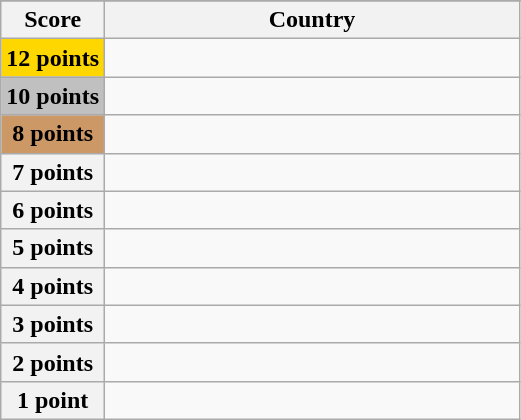<table class="wikitable">
<tr>
</tr>
<tr>
<th scope="col" width="20%">Score</th>
<th scope="col">Country</th>
</tr>
<tr>
<th scope="row" style="background:gold">12 points</th>
<td></td>
</tr>
<tr>
<th scope="row" style="background:silver">10 points</th>
<td></td>
</tr>
<tr>
<th scope="row" style="background:#CC9966">8 points</th>
<td></td>
</tr>
<tr>
<th scope="row">7 points</th>
<td></td>
</tr>
<tr>
<th scope="row">6 points</th>
<td></td>
</tr>
<tr>
<th scope="row">5 points</th>
<td></td>
</tr>
<tr>
<th scope="row">4 points</th>
<td></td>
</tr>
<tr>
<th scope="row">3 points</th>
<td></td>
</tr>
<tr>
<th scope="row">2 points</th>
<td></td>
</tr>
<tr>
<th scope="row">1 point</th>
<td></td>
</tr>
</table>
